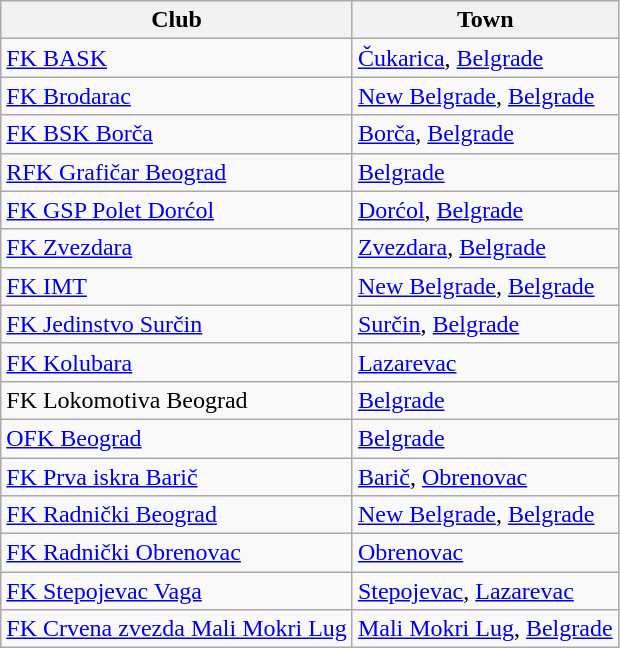<table class="wikitable sortable">
<tr>
<th>Club</th>
<th>Town</th>
</tr>
<tr>
<td><a href='#'>FK BASK</a></td>
<td><a href='#'>Čukarica</a>, <a href='#'>Belgrade</a></td>
</tr>
<tr>
<td><a href='#'>FK Brodarac</a></td>
<td><a href='#'>New Belgrade</a>, <a href='#'>Belgrade</a></td>
</tr>
<tr>
<td><a href='#'>FK BSK Borča</a></td>
<td><a href='#'>Borča</a>, <a href='#'>Belgrade</a></td>
</tr>
<tr>
<td><a href='#'>RFK Grafičar Beograd</a></td>
<td><a href='#'>Belgrade</a></td>
</tr>
<tr>
<td><a href='#'>FK GSP Polet Dorćol</a></td>
<td><a href='#'>Dorćol</a>, <a href='#'>Belgrade</a></td>
</tr>
<tr>
<td><a href='#'>FK Zvezdara</a></td>
<td><a href='#'>Zvezdara</a>, <a href='#'>Belgrade</a></td>
</tr>
<tr>
<td><a href='#'>FK IMT</a></td>
<td><a href='#'>New Belgrade</a>, <a href='#'>Belgrade</a></td>
</tr>
<tr>
<td><a href='#'>FK Jedinstvo Surčin</a></td>
<td><a href='#'>Surčin</a>, <a href='#'>Belgrade</a></td>
</tr>
<tr>
<td><a href='#'>FK Kolubara</a></td>
<td><a href='#'>Lazarevac</a></td>
</tr>
<tr>
<td>FK Lokomotiva Beograd</td>
<td><a href='#'>Belgrade</a></td>
</tr>
<tr>
<td><a href='#'>OFK Beograd</a></td>
<td><a href='#'>Belgrade</a></td>
</tr>
<tr>
<td><a href='#'>FK Prva iskra Barič</a></td>
<td><a href='#'>Barič</a>, <a href='#'>Obrenovac</a></td>
</tr>
<tr>
<td><a href='#'>FK Radnički Beograd</a></td>
<td><a href='#'>New Belgrade</a>, <a href='#'>Belgrade</a></td>
</tr>
<tr>
<td><a href='#'>FK Radnički Obrenovac</a></td>
<td><a href='#'>Obrenovac</a></td>
</tr>
<tr>
<td><a href='#'>FK Stepojevac Vaga</a></td>
<td><a href='#'>Stepojevac</a>, <a href='#'>Lazarevac</a></td>
</tr>
<tr>
<td><a href='#'>FK Crvena zvezda Mali Mokri Lug</a></td>
<td><a href='#'>Mali Mokri Lug</a>, <a href='#'>Belgrade</a></td>
</tr>
</table>
